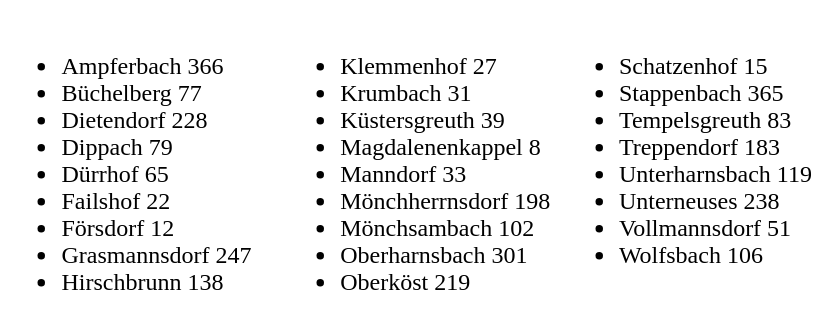<table>
<tr bgcolor="#FFFFFF">
<td width="33%" valign="top"><br><ul><li>Ampferbach 366</li><li>Büchelberg 77</li><li>Dietendorf 228</li><li>Dippach 79</li><li>Dürrhof 65</li><li>Failshof 22</li><li>Försdorf 12</li><li>Grasmannsdorf 247</li><li>Hirschbrunn 138</li></ul></td>
<td width="33%" valign="top"><br><ul><li>Klemmenhof 27</li><li>Krumbach 31</li><li>Küstersgreuth 39</li><li>Magdalenenkappel 8</li><li>Manndorf 33</li><li>Mönchherrnsdorf 198</li><li>Mönchsambach 102</li><li>Oberharnsbach 301</li><li>Oberköst 219</li></ul></td>
<td width="33%" valign="top"><br><ul><li>Schatzenhof 15</li><li>Stappenbach 365</li><li>Tempelsgreuth 83</li><li>Treppendorf 183</li><li>Unterharnsbach 119</li><li>Unterneuses 238</li><li>Vollmannsdorf 51</li><li>Wolfsbach 106</li></ul></td>
</tr>
</table>
